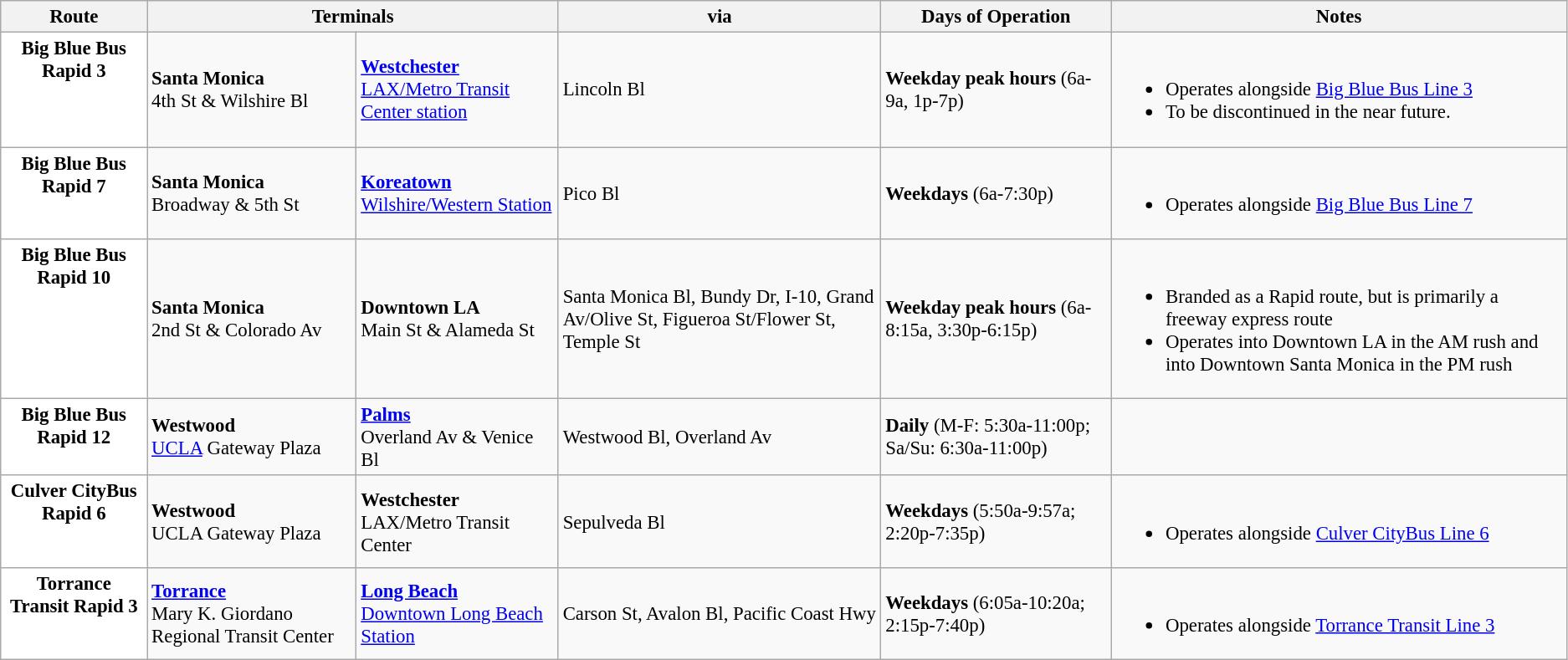<table class=wikitable style="font-size: 95%;" |>
<tr>
<th>Route</th>
<th colspan=2>Terminals</th>
<th style="width:250px;">via</th>
<th>Days of Operation</th>
<th>Notes</th>
</tr>
<tr>
<td style="text-align:center; background:white; color:black; vertical-align:top;"><div><strong>Big Blue Bus Rapid 3</strong></div></td>
<td><strong>Santa Monica</strong><br>4th St & Wilshire Bl</td>
<td><strong><a href='#'>Westchester</a></strong><br><a href='#'>LAX/Metro Transit Center station</a></td>
<td>Lincoln Bl</td>
<td><strong>Weekday peak hours</strong> (6a-9a, 1p-7p)</td>
<td><br><ul><li>Operates alongside <a href='#'>Big Blue Bus Line 3</a></li><li>To be discontinued in the near future.</li></ul></td>
</tr>
<tr>
<td style="text-align:center; background:white; color:black; vertical-align:top;"><div><strong>Big Blue Bus Rapid 7</strong></div></td>
<td><strong>Santa Monica</strong><br>Broadway & 5th St</td>
<td><strong><a href='#'>Koreatown</a></strong><br><a href='#'>Wilshire/Western Station</a></td>
<td>Pico Bl</td>
<td><strong>Weekdays</strong> (6a-7:30p)</td>
<td><br><ul><li>Operates alongside <a href='#'>Big Blue Bus Line 7</a></li></ul></td>
</tr>
<tr>
<td style="text-align:center; background:white; color:black; vertical-align:top;"><strong>Big Blue Bus Rapid 10</strong></td>
<td><strong>Santa Monica</strong><br>2nd St & Colorado Av</td>
<td><strong>Downtown LA</strong><br>Main St & Alameda St</td>
<td>Santa Monica Bl, Bundy Dr, I-10, Grand Av/Olive St, Figueroa St/Flower St, Temple St</td>
<td><strong>Weekday peak hours</strong> (6a-8:15a, 3:30p-6:15p)</td>
<td><br><ul><li>Branded as a Rapid route, but is primarily a freeway express route</li><li>Operates into Downtown LA in the AM rush and into Downtown Santa Monica in the PM rush</li></ul></td>
</tr>
<tr>
<td style="text-align:center; background:white; color:black; vertical-align:top;"><div><strong>Big Blue Bus Rapid 12</strong></div></td>
<td><strong>Westwood</strong><br><a href='#'>UCLA</a> Gateway Plaza</td>
<td><strong><a href='#'>Palms</a></strong><br>Overland Av & Venice Bl</td>
<td>Westwood Bl, Overland Av</td>
<td><strong>Daily</strong> (M-F: 5:30a-11:00p; Sa/Su: 6:30a-11:00p)</td>
<td></td>
</tr>
<tr>
<td style="text-align:center; background:white; color:black; vertical-align:top;"><div><strong>Culver CityBus Rapid 6</strong></div></td>
<td><strong>Westwood</strong><br>UCLA Gateway Plaza</td>
<td><strong>Westchester</strong><br>LAX/Metro Transit Center</td>
<td>Sepulveda Bl</td>
<td><strong>Weekdays</strong> (5:50a-9:57a; 2:20p-7:35p)</td>
<td><br><ul><li>Operates alongside <a href='#'>Culver CityBus Line 6</a></li></ul></td>
</tr>
<tr>
<td style="text-align:center; background:white; color:black; vertical-align:top;"><div><strong>Torrance Transit Rapid 3</strong></div></td>
<td><strong><a href='#'>Torrance</a></strong><br>Mary K. Giordano Regional Transit Center</td>
<td><strong><a href='#'>Long Beach</a></strong><br><a href='#'>Downtown Long Beach Station</a></td>
<td>Carson St, Avalon Bl, Pacific Coast Hwy</td>
<td><strong>Weekdays</strong> (6:05a-10:20a; 2:15p-7:40p)</td>
<td><br><ul><li>Operates alongside <a href='#'>Torrance Transit Line 3</a></li></ul></td>
</tr>
</table>
